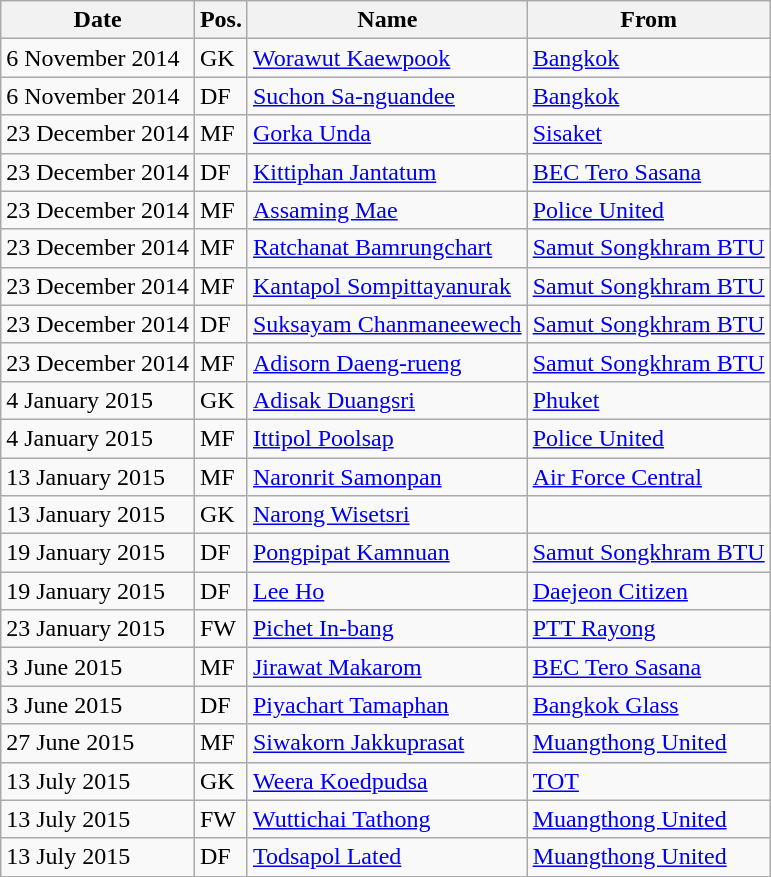<table class="wikitable">
<tr>
<th>Date</th>
<th>Pos.</th>
<th>Name</th>
<th>From</th>
</tr>
<tr>
<td>6 November 2014</td>
<td>GK</td>
<td> <a href='#'>Worawut Kaewpook</a></td>
<td> <a href='#'>Bangkok</a></td>
</tr>
<tr>
<td>6 November 2014</td>
<td>DF</td>
<td> <a href='#'>Suchon Sa-nguandee</a></td>
<td> <a href='#'>Bangkok</a></td>
</tr>
<tr>
<td>23 December 2014</td>
<td>MF</td>
<td> <a href='#'>Gorka Unda</a></td>
<td> <a href='#'>Sisaket</a></td>
</tr>
<tr>
<td>23 December 2014</td>
<td>DF</td>
<td> <a href='#'>Kittiphan Jantatum</a></td>
<td> <a href='#'>BEC Tero Sasana</a></td>
</tr>
<tr>
<td>23 December 2014</td>
<td>MF</td>
<td> <a href='#'>Assaming Mae</a></td>
<td> <a href='#'>Police United</a></td>
</tr>
<tr>
<td>23 December 2014</td>
<td>MF</td>
<td> <a href='#'>Ratchanat Bamrungchart</a></td>
<td> <a href='#'>Samut Songkhram BTU</a></td>
</tr>
<tr>
<td>23 December 2014</td>
<td>MF</td>
<td> <a href='#'>Kantapol Sompittayanurak</a></td>
<td> <a href='#'>Samut Songkhram BTU</a></td>
</tr>
<tr>
<td>23 December 2014</td>
<td>DF</td>
<td> <a href='#'>Suksayam Chanmaneewech</a></td>
<td> <a href='#'>Samut Songkhram BTU</a></td>
</tr>
<tr>
<td>23 December 2014</td>
<td>MF</td>
<td> <a href='#'>Adisorn Daeng-rueng</a></td>
<td> <a href='#'>Samut Songkhram BTU</a></td>
</tr>
<tr>
<td>4 January 2015</td>
<td>GK</td>
<td> <a href='#'>Adisak Duangsri</a></td>
<td> <a href='#'>Phuket</a></td>
</tr>
<tr>
<td>4 January 2015</td>
<td>MF</td>
<td> <a href='#'>Ittipol Poolsap</a></td>
<td> <a href='#'>Police United</a></td>
</tr>
<tr>
<td>13 January 2015</td>
<td>MF</td>
<td> <a href='#'>Naronrit Samonpan</a></td>
<td> <a href='#'>Air Force Central</a></td>
</tr>
<tr>
<td>13 January 2015</td>
<td>GK</td>
<td> <a href='#'>Narong Wisetsri</a></td>
<td></td>
</tr>
<tr>
<td>19 January 2015</td>
<td>DF</td>
<td> <a href='#'>Pongpipat Kamnuan</a></td>
<td> <a href='#'>Samut Songkhram BTU</a></td>
</tr>
<tr>
<td>19 January 2015</td>
<td>DF</td>
<td> <a href='#'>Lee Ho</a></td>
<td> <a href='#'>Daejeon Citizen</a></td>
</tr>
<tr>
<td>23 January 2015</td>
<td>FW</td>
<td> <a href='#'>Pichet In-bang</a></td>
<td> <a href='#'>PTT Rayong</a></td>
</tr>
<tr>
<td>3 June 2015</td>
<td>MF</td>
<td> <a href='#'>Jirawat Makarom</a></td>
<td> <a href='#'>BEC Tero Sasana</a></td>
</tr>
<tr>
<td>3 June 2015</td>
<td>DF</td>
<td> <a href='#'>Piyachart Tamaphan</a></td>
<td> <a href='#'>Bangkok Glass</a></td>
</tr>
<tr>
<td>27 June 2015</td>
<td>MF</td>
<td> <a href='#'>Siwakorn Jakkuprasat</a></td>
<td> <a href='#'>Muangthong United</a></td>
</tr>
<tr>
<td>13 July 2015</td>
<td>GK</td>
<td> <a href='#'>Weera Koedpudsa</a></td>
<td> <a href='#'>TOT</a></td>
</tr>
<tr>
<td>13 July 2015</td>
<td>FW</td>
<td> <a href='#'>Wuttichai Tathong</a></td>
<td> <a href='#'>Muangthong United</a></td>
</tr>
<tr>
<td>13 July 2015</td>
<td>DF</td>
<td> <a href='#'>Todsapol Lated</a></td>
<td> <a href='#'>Muangthong United</a></td>
</tr>
<tr>
</tr>
</table>
